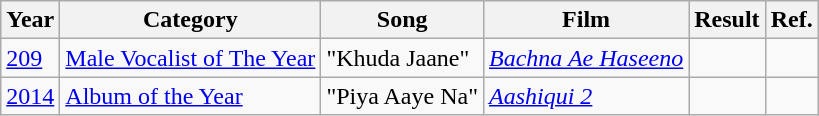<table class="wikitable">
<tr>
<th>Year</th>
<th>Category</th>
<th>Song</th>
<th>Film</th>
<th>Result</th>
<th>Ref.</th>
</tr>
<tr>
<td><a href='#'>209</a></td>
<td><a href='#'>Male Vocalist of The Year</a></td>
<td>"Khuda Jaane"</td>
<td><em><a href='#'>Bachna Ae Haseeno</a></em></td>
<td></td>
<td></td>
</tr>
<tr>
<td><a href='#'>2014</a></td>
<td><a href='#'>Album of the Year</a></td>
<td>"Piya Aaye Na"</td>
<td><em><a href='#'>Aashiqui 2</a></em></td>
<td></td>
<td></td>
</tr>
</table>
